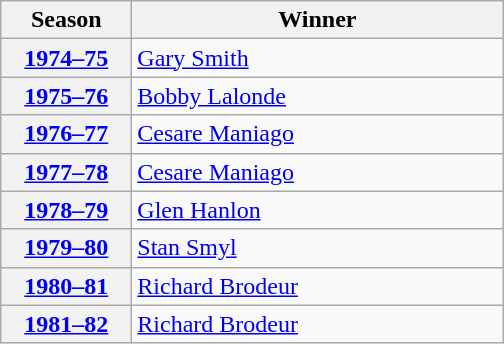<table class="wikitable">
<tr>
<th scope="col" style="width:5em">Season</th>
<th scope="col" style="width:15em">Winner</th>
</tr>
<tr>
<th scope="row"><a href='#'>1974–75</a></th>
<td><a href='#'>Gary Smith</a></td>
</tr>
<tr>
<th scope="row"><a href='#'>1975–76</a></th>
<td><a href='#'>Bobby Lalonde</a></td>
</tr>
<tr>
<th scope="row"><a href='#'>1976–77</a></th>
<td><a href='#'>Cesare Maniago</a></td>
</tr>
<tr>
<th scope="row"><a href='#'>1977–78</a></th>
<td><a href='#'>Cesare Maniago</a></td>
</tr>
<tr>
<th scope="row"><a href='#'>1978–79</a></th>
<td><a href='#'>Glen Hanlon</a></td>
</tr>
<tr>
<th scope="row"><a href='#'>1979–80</a></th>
<td><a href='#'>Stan Smyl</a></td>
</tr>
<tr>
<th scope="row"><a href='#'>1980–81</a></th>
<td><a href='#'>Richard Brodeur</a></td>
</tr>
<tr>
<th scope="row"><a href='#'>1981–82</a></th>
<td><a href='#'>Richard Brodeur</a></td>
</tr>
</table>
